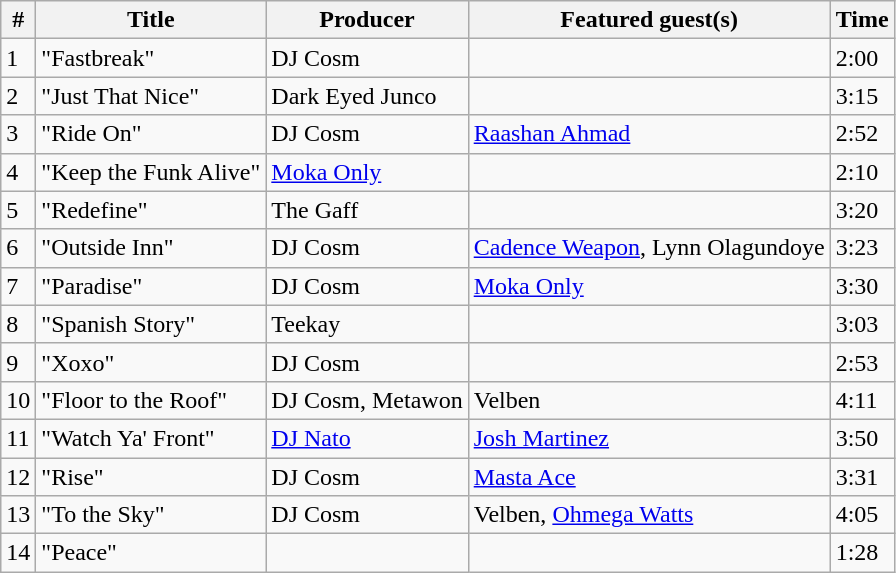<table class="wikitable">
<tr>
<th>#</th>
<th>Title</th>
<th>Producer</th>
<th>Featured guest(s)</th>
<th>Time</th>
</tr>
<tr>
<td>1</td>
<td>"Fastbreak"</td>
<td>DJ Cosm</td>
<td></td>
<td>2:00</td>
</tr>
<tr>
<td>2</td>
<td>"Just That Nice"</td>
<td>Dark Eyed Junco</td>
<td></td>
<td>3:15</td>
</tr>
<tr>
<td>3</td>
<td>"Ride On"</td>
<td>DJ Cosm</td>
<td><a href='#'>Raashan Ahmad</a></td>
<td>2:52</td>
</tr>
<tr>
<td>4</td>
<td>"Keep the Funk Alive"</td>
<td><a href='#'>Moka Only</a></td>
<td></td>
<td>2:10</td>
</tr>
<tr>
<td>5</td>
<td>"Redefine"</td>
<td>The Gaff</td>
<td></td>
<td>3:20</td>
</tr>
<tr>
<td>6</td>
<td>"Outside Inn"</td>
<td>DJ Cosm</td>
<td><a href='#'>Cadence Weapon</a>, Lynn Olagundoye</td>
<td>3:23</td>
</tr>
<tr>
<td>7</td>
<td>"Paradise"</td>
<td>DJ Cosm</td>
<td><a href='#'>Moka Only</a></td>
<td>3:30</td>
</tr>
<tr>
<td>8</td>
<td>"Spanish Story"</td>
<td>Teekay</td>
<td></td>
<td>3:03</td>
</tr>
<tr>
<td>9</td>
<td>"Xoxo"</td>
<td>DJ Cosm</td>
<td></td>
<td>2:53</td>
</tr>
<tr>
<td>10</td>
<td>"Floor to the Roof"</td>
<td>DJ Cosm, Metawon</td>
<td>Velben</td>
<td>4:11</td>
</tr>
<tr>
<td>11</td>
<td>"Watch Ya' Front"</td>
<td><a href='#'>DJ Nato</a></td>
<td><a href='#'>Josh Martinez</a></td>
<td>3:50</td>
</tr>
<tr>
<td>12</td>
<td>"Rise"</td>
<td>DJ Cosm</td>
<td><a href='#'>Masta Ace</a></td>
<td>3:31</td>
</tr>
<tr>
<td>13</td>
<td>"To the Sky"</td>
<td>DJ Cosm</td>
<td>Velben, <a href='#'>Ohmega Watts</a></td>
<td>4:05</td>
</tr>
<tr>
<td>14</td>
<td>"Peace"</td>
<td></td>
<td></td>
<td>1:28</td>
</tr>
</table>
